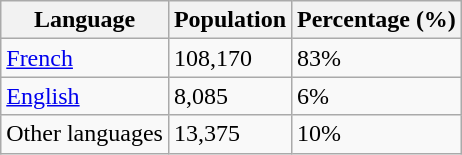<table class="wikitable">
<tr>
<th>Language</th>
<th>Population</th>
<th>Percentage (%)</th>
</tr>
<tr>
<td><a href='#'>French</a></td>
<td>108,170</td>
<td>83%</td>
</tr>
<tr>
<td><a href='#'>English</a></td>
<td>8,085</td>
<td>6%</td>
</tr>
<tr>
<td>Other languages</td>
<td>13,375</td>
<td>10%</td>
</tr>
</table>
